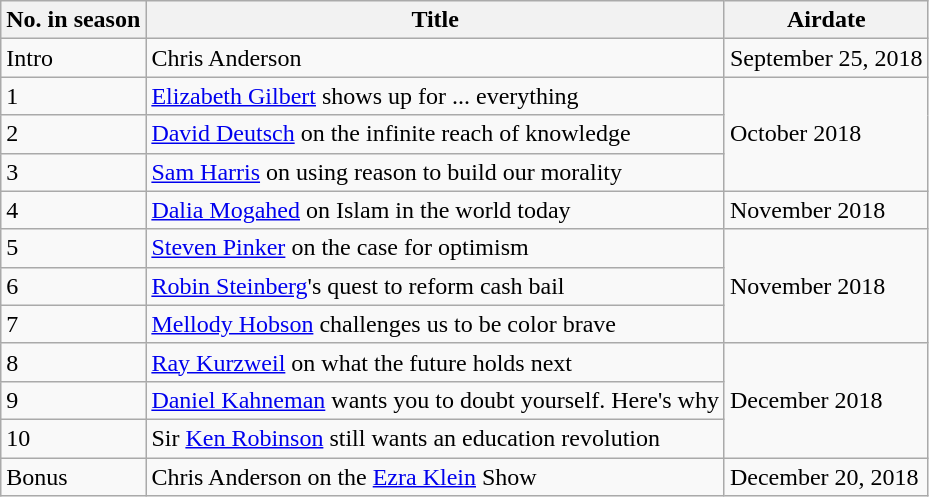<table class="wikitable">
<tr>
<th>No. in season</th>
<th>Title</th>
<th>Airdate</th>
</tr>
<tr>
<td>Intro</td>
<td>Chris Anderson</td>
<td>September 25, 2018</td>
</tr>
<tr>
<td>1</td>
<td><a href='#'>Elizabeth Gilbert</a> shows up for ... everything</td>
<td rowspan="3">October 2018</td>
</tr>
<tr>
<td>2</td>
<td><a href='#'>David Deutsch</a> on the infinite reach of knowledge</td>
</tr>
<tr>
<td>3</td>
<td><a href='#'>Sam Harris</a> on using reason to build our morality</td>
</tr>
<tr>
<td>4</td>
<td><a href='#'>Dalia Mogahed</a> on Islam in the world today</td>
<td>November 2018</td>
</tr>
<tr>
<td>5</td>
<td><a href='#'>Steven Pinker</a> on the case for optimism</td>
<td rowspan="3">November 2018</td>
</tr>
<tr>
<td>6</td>
<td><a href='#'>Robin Steinberg</a>'s quest to reform cash bail</td>
</tr>
<tr>
<td>7</td>
<td><a href='#'>Mellody Hobson</a> challenges us to be color brave</td>
</tr>
<tr>
<td>8</td>
<td><a href='#'>Ray Kurzweil</a> on what the future holds next</td>
<td rowspan="3">December 2018</td>
</tr>
<tr>
<td>9</td>
<td><a href='#'>Daniel Kahneman</a> wants you to doubt yourself. Here's why</td>
</tr>
<tr>
<td>10</td>
<td>Sir <a href='#'>Ken Robinson</a> still wants an education revolution</td>
</tr>
<tr>
<td>Bonus</td>
<td>Chris Anderson on the <a href='#'>Ezra Klein</a> Show</td>
<td>December 20, 2018</td>
</tr>
</table>
